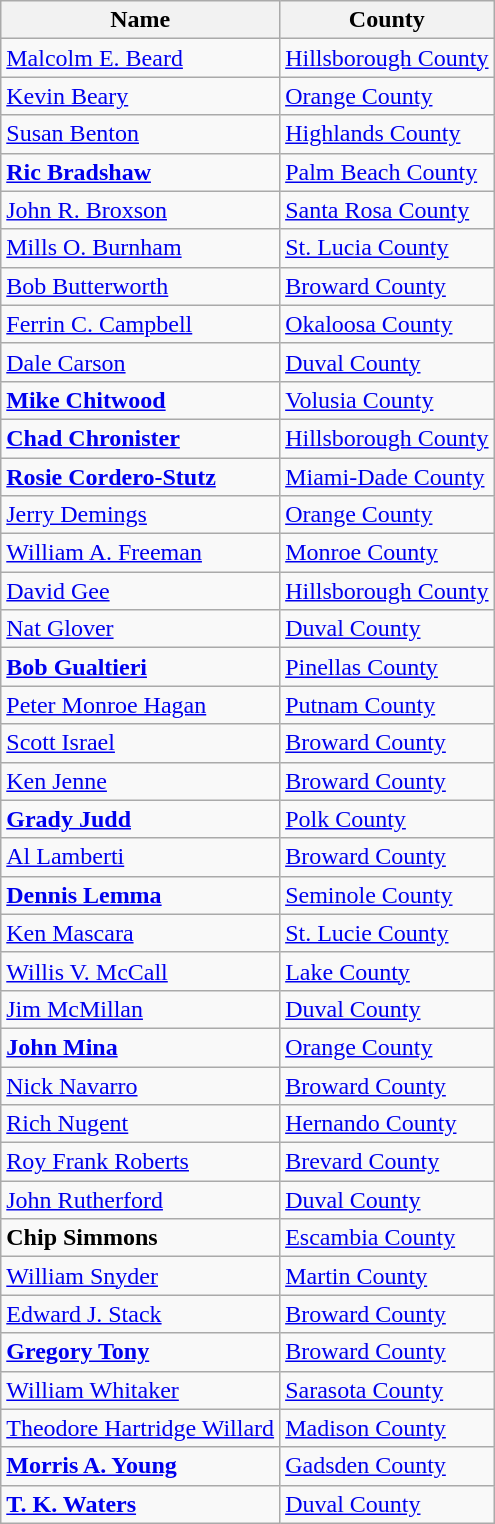<table class="wikitable">
<tr>
<th scope=col>Name</th>
<th scope=col>County</th>
</tr>
<tr>
<td><a href='#'>Malcolm E. Beard</a></td>
<td><a href='#'>Hillsborough County</a></td>
</tr>
<tr>
<td><a href='#'>Kevin Beary</a></td>
<td><a href='#'>Orange County</a></td>
</tr>
<tr>
<td><a href='#'>Susan Benton</a></td>
<td><a href='#'>Highlands County</a></td>
</tr>
<tr>
<td><strong><a href='#'>Ric Bradshaw</a></strong></td>
<td><a href='#'>Palm Beach County</a></td>
</tr>
<tr>
<td><a href='#'>John R. Broxson</a></td>
<td><a href='#'>Santa Rosa County</a></td>
</tr>
<tr>
<td><a href='#'>Mills O. Burnham</a></td>
<td><a href='#'>St. Lucia County</a></td>
</tr>
<tr>
<td><a href='#'>Bob Butterworth</a></td>
<td><a href='#'>Broward County</a></td>
</tr>
<tr>
<td><a href='#'>Ferrin C. Campbell</a></td>
<td><a href='#'>Okaloosa County</a></td>
</tr>
<tr>
<td><a href='#'>Dale Carson</a></td>
<td><a href='#'>Duval County</a></td>
</tr>
<tr>
<td><strong><a href='#'>Mike Chitwood</a></strong></td>
<td><a href='#'>Volusia County</a></td>
</tr>
<tr>
<td><strong><a href='#'>Chad Chronister</a></strong></td>
<td><a href='#'>Hillsborough County</a></td>
</tr>
<tr>
<td><strong><a href='#'>Rosie Cordero-Stutz</a></strong></td>
<td><a href='#'>Miami-Dade County</a></td>
</tr>
<tr>
<td><a href='#'>Jerry Demings</a></td>
<td><a href='#'>Orange County</a></td>
</tr>
<tr>
<td><a href='#'>William A. Freeman</a></td>
<td><a href='#'>Monroe County</a></td>
</tr>
<tr>
<td><a href='#'>David Gee</a></td>
<td><a href='#'>Hillsborough County</a></td>
</tr>
<tr>
<td><a href='#'>Nat Glover</a></td>
<td><a href='#'>Duval County</a></td>
</tr>
<tr>
<td><strong><a href='#'>Bob Gualtieri</a></strong></td>
<td><a href='#'>Pinellas County</a></td>
</tr>
<tr>
<td><a href='#'>Peter Monroe Hagan</a></td>
<td><a href='#'>Putnam County</a></td>
</tr>
<tr>
<td><a href='#'>Scott Israel</a></td>
<td><a href='#'>Broward County</a></td>
</tr>
<tr>
<td><a href='#'>Ken Jenne</a></td>
<td><a href='#'>Broward County</a></td>
</tr>
<tr>
<td><strong><a href='#'>Grady Judd</a></strong></td>
<td><a href='#'>Polk County</a></td>
</tr>
<tr>
<td><a href='#'>Al Lamberti</a></td>
<td><a href='#'>Broward County</a></td>
</tr>
<tr>
<td><strong><a href='#'>Dennis Lemma</a></strong></td>
<td><a href='#'>Seminole County</a></td>
</tr>
<tr>
<td><a href='#'>Ken Mascara</a></td>
<td><a href='#'>St. Lucie County</a></td>
</tr>
<tr>
<td><a href='#'>Willis V. McCall</a></td>
<td><a href='#'>Lake County</a></td>
</tr>
<tr>
<td><a href='#'>Jim McMillan</a></td>
<td><a href='#'>Duval County</a></td>
</tr>
<tr>
<td><strong><a href='#'>John Mina</a></strong></td>
<td><a href='#'>Orange County</a></td>
</tr>
<tr>
<td><a href='#'>Nick Navarro</a></td>
<td><a href='#'>Broward County</a></td>
</tr>
<tr>
<td><a href='#'>Rich Nugent</a></td>
<td><a href='#'>Hernando County</a></td>
</tr>
<tr>
<td><a href='#'>Roy Frank Roberts</a></td>
<td><a href='#'>Brevard County</a></td>
</tr>
<tr>
<td><a href='#'>John Rutherford</a></td>
<td><a href='#'>Duval County</a></td>
</tr>
<tr>
<td><strong>Chip Simmons</strong></td>
<td><a href='#'>Escambia County</a></td>
</tr>
<tr>
<td><a href='#'>William Snyder</a></td>
<td><a href='#'>Martin County</a></td>
</tr>
<tr>
<td><a href='#'>Edward J. Stack</a></td>
<td><a href='#'>Broward County</a></td>
</tr>
<tr>
<td><strong><a href='#'>Gregory Tony</a></strong></td>
<td><a href='#'>Broward County</a></td>
</tr>
<tr>
<td><a href='#'>William Whitaker</a></td>
<td><a href='#'>Sarasota County</a></td>
</tr>
<tr>
<td><a href='#'>Theodore Hartridge Willard</a></td>
<td><a href='#'>Madison County</a></td>
</tr>
<tr>
<td><strong><a href='#'>Morris A. Young</a></strong></td>
<td><a href='#'>Gadsden County</a></td>
</tr>
<tr>
<td><strong><a href='#'>T. K. Waters</a></strong></td>
<td><a href='#'>Duval County</a></td>
</tr>
</table>
